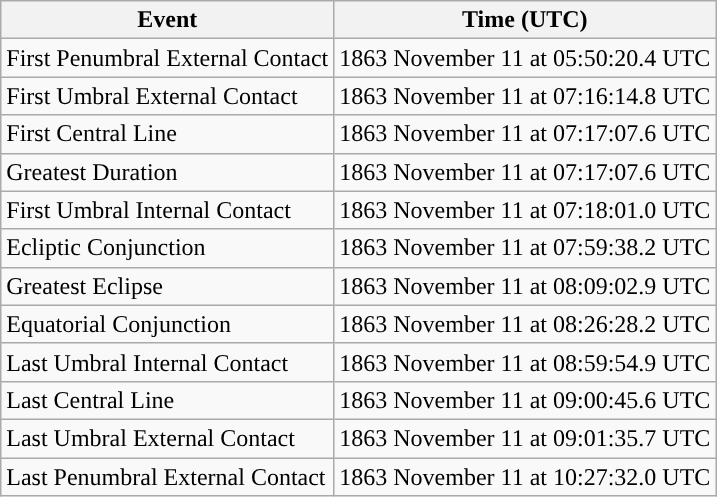<table class="wikitable">
<tr>
<th>Event</th>
<th>Time (UTC)</th>
</tr>
<tr>
<td>First Penumbral External Contact</td>
<td>1863 November 11 at 05:50:20.4 UTC</td>
</tr>
<tr>
<td>First Umbral External Contact</td>
<td>1863 November 11 at 07:16:14.8 UTC</td>
</tr>
<tr>
<td>First Central Line</td>
<td>1863 November 11 at 07:17:07.6 UTC</td>
</tr>
<tr>
<td>Greatest Duration</td>
<td>1863 November 11 at 07:17:07.6 UTC</td>
</tr>
<tr>
<td>First Umbral Internal Contact</td>
<td>1863 November 11 at 07:18:01.0 UTC</td>
</tr>
<tr>
<td>Ecliptic Conjunction</td>
<td>1863 November 11 at 07:59:38.2 UTC</td>
</tr>
<tr>
<td>Greatest Eclipse</td>
<td>1863 November 11 at 08:09:02.9 UTC</td>
</tr>
<tr>
<td>Equatorial Conjunction</td>
<td>1863 November 11 at 08:26:28.2 UTC</td>
</tr>
<tr>
<td>Last Umbral Internal Contact</td>
<td>1863 November 11 at 08:59:54.9 UTC</td>
</tr>
<tr>
<td>Last Central Line</td>
<td>1863 November 11 at 09:00:45.6 UTC</td>
</tr>
<tr>
<td>Last Umbral External Contact</td>
<td>1863 November 11 at 09:01:35.7 UTC</td>
</tr>
<tr>
<td>Last Penumbral External Contact</td>
<td>1863 November 11 at 10:27:32.0 UTC</td>
</tr>
</table>
